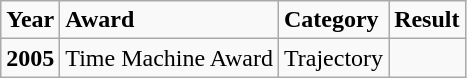<table class="wikitable">
<tr>
<td><strong>Year</strong></td>
<td><strong>Award</strong></td>
<td><strong>Category</strong></td>
<td><strong>Result</strong></td>
</tr>
<tr>
<td><strong>2005</strong></td>
<td>Time Machine Award</td>
<td>Trajectory</td>
<td></td>
</tr>
</table>
